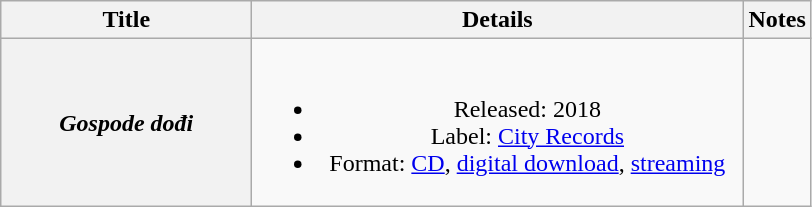<table class="wikitable plainrowheaders" style="text-align:center;" border="1">
<tr>
<th rowspan="1" scope="col" style="width:10em;">Title</th>
<th rowspan="1" scope="col" style="width:20em;">Details</th>
<th rowspan="1" scope="col">Notes</th>
</tr>
<tr>
<th scope="row"><em>Gospode dođi</em></th>
<td><br><ul><li>Released: 2018</li><li>Label: <a href='#'>City Records</a></li><li>Format: <a href='#'>CD</a>, <a href='#'>digital download</a>, <a href='#'>streaming</a></li></ul></td>
<td><br></td>
</tr>
</table>
